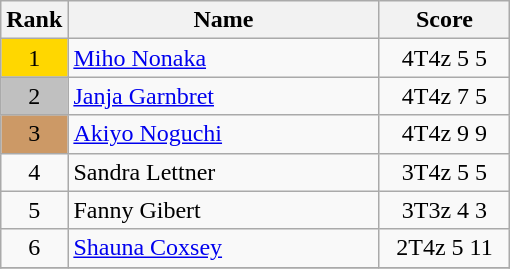<table class="wikitable">
<tr>
<th>Rank</th>
<th width = "200">Name</th>
<th width = "80">Score</th>
</tr>
<tr>
<td align="center" style="background: gold">1</td>
<td> <a href='#'>Miho Nonaka</a></td>
<td align="center">4T4z 5 5</td>
</tr>
<tr>
<td align="center" style="background: silver">2</td>
<td> <a href='#'>Janja Garnbret</a></td>
<td align="center">4T4z 7 5</td>
</tr>
<tr>
<td align="center" style="background: #cc9966">3</td>
<td> <a href='#'>Akiyo Noguchi</a></td>
<td align="center">4T4z 9 9</td>
</tr>
<tr>
<td align="center">4</td>
<td> Sandra Lettner</td>
<td align="center">3T4z 5 5</td>
</tr>
<tr>
<td align="center">5</td>
<td> Fanny Gibert</td>
<td align="center">3T3z 4 3</td>
</tr>
<tr>
<td align="center">6</td>
<td> <a href='#'>Shauna Coxsey</a></td>
<td align="center">2T4z 5 11</td>
</tr>
<tr>
</tr>
</table>
